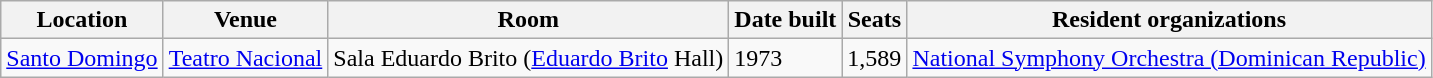<table class="wikitable">
<tr>
<th>Location</th>
<th>Venue</th>
<th>Room</th>
<th>Date built</th>
<th>Seats</th>
<th>Resident organizations</th>
</tr>
<tr>
<td><a href='#'>Santo Domingo</a></td>
<td><a href='#'>Teatro Nacional</a></td>
<td>Sala Eduardo Brito (<a href='#'>Eduardo Brito</a> Hall)</td>
<td>1973</td>
<td>1,589</td>
<td><a href='#'>National Symphony Orchestra (Dominican Republic)</a></td>
</tr>
</table>
